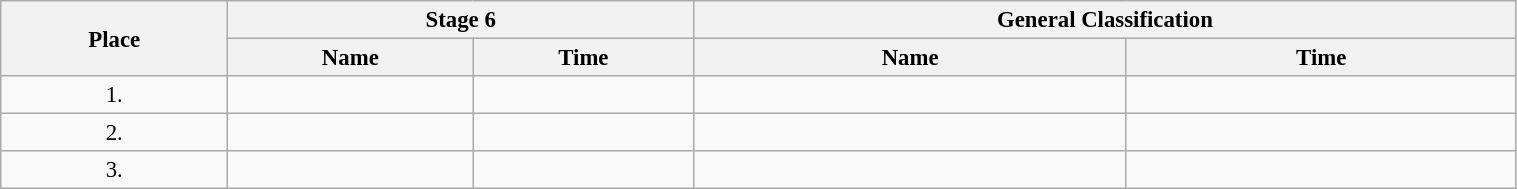<table class=wikitable style="font-size:95%" width="80%">
<tr>
<th rowspan="2">Place</th>
<th colspan="2">Stage 6</th>
<th colspan="2">General Classification</th>
</tr>
<tr>
<th>Name</th>
<th>Time</th>
<th>Name</th>
<th>Time</th>
</tr>
<tr>
<td align="center">1.</td>
<td></td>
<td></td>
<td></td>
<td></td>
</tr>
<tr>
<td align="center">2.</td>
<td></td>
<td></td>
<td></td>
<td></td>
</tr>
<tr>
<td align="center">3.</td>
<td></td>
<td></td>
<td></td>
<td></td>
</tr>
</table>
